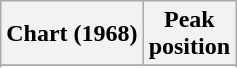<table class="wikitable sortable plainrowheaders" style="text-align:center">
<tr>
<th scope="col">Chart (1968)</th>
<th scope="col">Peak<br> position</th>
</tr>
<tr>
</tr>
<tr>
</tr>
</table>
